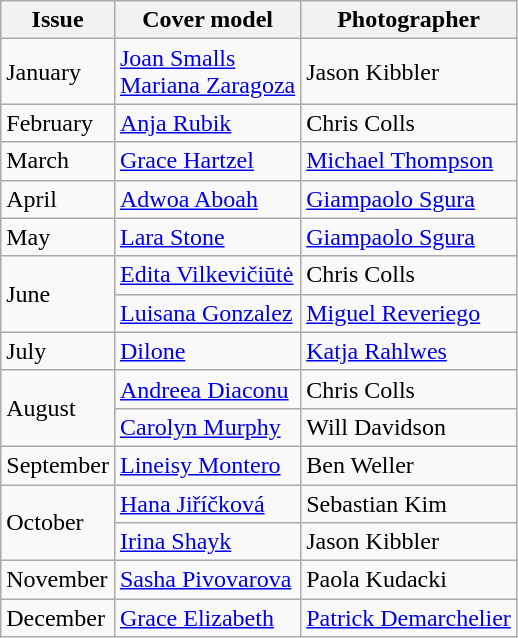<table class="wikitable">
<tr>
<th>Issue</th>
<th>Cover model</th>
<th>Photographer</th>
</tr>
<tr>
<td>January</td>
<td><a href='#'>Joan Smalls</a><br><a href='#'>Mariana Zaragoza</a></td>
<td>Jason Kibbler</td>
</tr>
<tr>
<td>February</td>
<td><a href='#'>Anja Rubik</a></td>
<td>Chris Colls</td>
</tr>
<tr>
<td>March</td>
<td><a href='#'>Grace Hartzel</a></td>
<td><a href='#'>Michael Thompson</a></td>
</tr>
<tr>
<td>April</td>
<td><a href='#'>Adwoa Aboah</a></td>
<td><a href='#'>Giampaolo Sgura</a></td>
</tr>
<tr>
<td>May</td>
<td><a href='#'>Lara Stone</a></td>
<td><a href='#'>Giampaolo Sgura</a></td>
</tr>
<tr>
<td rowspan=2>June</td>
<td><a href='#'>Edita Vilkevičiūtė</a></td>
<td>Chris Colls</td>
</tr>
<tr>
<td><a href='#'>Luisana Gonzalez</a></td>
<td><a href='#'>Miguel Reveriego</a></td>
</tr>
<tr>
<td>July</td>
<td><a href='#'>Dilone</a></td>
<td><a href='#'>Katja Rahlwes</a></td>
</tr>
<tr>
<td rowspan=2>August</td>
<td><a href='#'>Andreea Diaconu</a></td>
<td>Chris Colls</td>
</tr>
<tr>
<td><a href='#'>Carolyn Murphy</a></td>
<td>Will Davidson</td>
</tr>
<tr>
<td>September</td>
<td><a href='#'>Lineisy Montero</a></td>
<td>Ben Weller</td>
</tr>
<tr>
<td rowspan=2>October</td>
<td><a href='#'>Hana Jiříčková</a></td>
<td>Sebastian Kim</td>
</tr>
<tr>
<td><a href='#'>Irina Shayk</a></td>
<td>Jason Kibbler</td>
</tr>
<tr>
<td>November</td>
<td><a href='#'>Sasha Pivovarova</a></td>
<td>Paola Kudacki</td>
</tr>
<tr>
<td>December</td>
<td><a href='#'>Grace Elizabeth</a></td>
<td><a href='#'>Patrick Demarchelier</a></td>
</tr>
</table>
